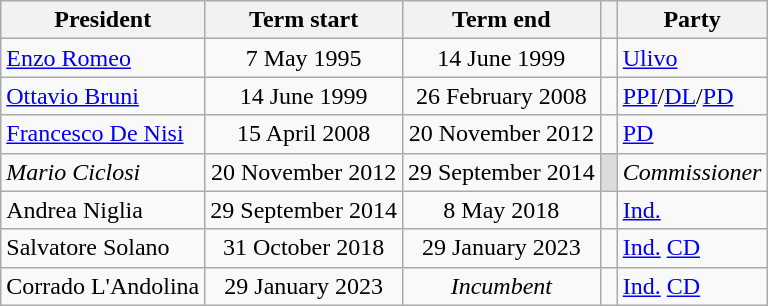<table class="wikitable">
<tr>
<th>President</th>
<th>Term start</th>
<th>Term end</th>
<th class=unsortable> </th>
<th>Party</th>
</tr>
<tr>
<td><a href='#'>Enzo Romeo</a></td>
<td align=center>7 May 1995</td>
<td align=center>14 June 1999</td>
<td bgcolor=></td>
<td><a href='#'>Ulivo</a></td>
</tr>
<tr>
<td><a href='#'>Ottavio Bruni</a></td>
<td align=center>14 June 1999</td>
<td align=center>26 February 2008</td>
<td bgcolor=></td>
<td><a href='#'>PPI</a>/<a href='#'>DL</a>/<a href='#'>PD</a></td>
</tr>
<tr>
<td><a href='#'>Francesco De Nisi</a></td>
<td align=center>15 April 2008</td>
<td align=center>20 November 2012</td>
<td bgcolor=></td>
<td><a href='#'>PD</a></td>
</tr>
<tr>
<td><em>Mario Ciclosi</em></td>
<td align=center>20 November 2012</td>
<td align=center>29 September 2014</td>
<td bgcolor=gainsboro></td>
<td><em>Commissioner</em></td>
</tr>
<tr>
<td>Andrea Niglia</td>
<td align=center>29 September 2014</td>
<td align=center>8 May 2018</td>
<td bgcolor=></td>
<td><a href='#'>Ind.</a></td>
</tr>
<tr>
<td>Salvatore Solano</td>
<td align=center>31 October 2018</td>
<td align=center>29 January 2023</td>
<td bgcolor=></td>
<td><a href='#'>Ind.</a> <a href='#'>CD</a></td>
</tr>
<tr>
<td>Corrado L'Andolina</td>
<td align=center>29 January 2023</td>
<td align=center><em>Incumbent</em></td>
<td bgcolor=></td>
<td><a href='#'>Ind.</a> <a href='#'>CD</a></td>
</tr>
</table>
